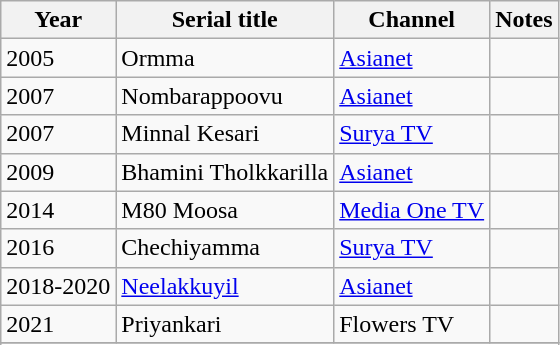<table class="wikitable sortable">
<tr>
<th>Year</th>
<th>Serial title</th>
<th>Channel</th>
<th>Notes</th>
</tr>
<tr>
<td>2005</td>
<td>Ormma</td>
<td><a href='#'>Asianet</a></td>
<td></td>
</tr>
<tr>
<td>2007</td>
<td>Nombarappoovu</td>
<td><a href='#'>Asianet</a></td>
<td></td>
</tr>
<tr>
<td>2007</td>
<td>Minnal Kesari</td>
<td><a href='#'>Surya TV</a></td>
<td></td>
</tr>
<tr>
<td>2009</td>
<td>Bhamini Tholkkarilla</td>
<td><a href='#'>Asianet</a></td>
<td></td>
</tr>
<tr>
<td>2014</td>
<td>M80 Moosa</td>
<td><a href='#'>Media One TV</a></td>
<td></td>
</tr>
<tr>
<td>2016</td>
<td>Chechiyamma</td>
<td><a href='#'>Surya TV</a></td>
<td></td>
</tr>
<tr>
<td>2018-2020</td>
<td><a href='#'>Neelakkuyil</a></td>
<td><a href='#'>Asianet</a></td>
<td></td>
</tr>
<tr>
<td>2021</td>
<td>Priyankari</td>
<td>Flowers TV</td>
<td></td>
</tr>
<tr>
</tr>
<tr>
</tr>
</table>
